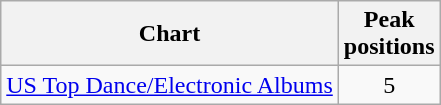<table class="wikitable" style="text-align:center;">
<tr>
<th>Chart</th>
<th>Peak<br>positions</th>
</tr>
<tr>
<td style="text-align:left;"><a href='#'>US Top Dance/Electronic Albums</a></td>
<td>5</td>
</tr>
</table>
